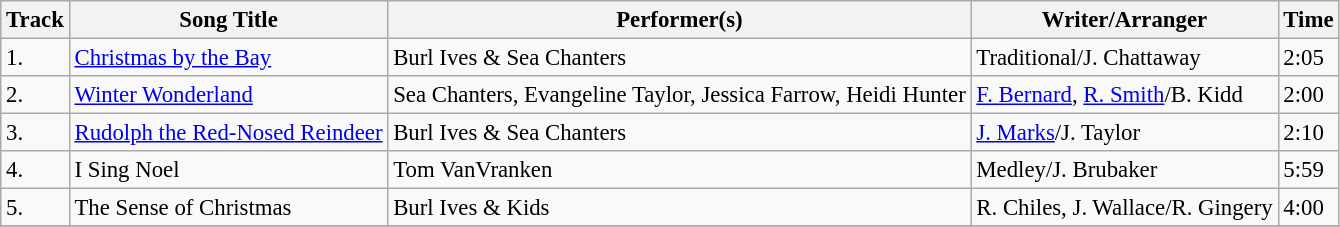<table class="wikitable" style="font-size:95%;">
<tr>
<th>Track</th>
<th>Song Title</th>
<th>Performer(s)</th>
<th>Writer/Arranger</th>
<th>Time</th>
</tr>
<tr>
<td>1.</td>
<td><a href='#'>Christmas by the Bay</a></td>
<td>Burl Ives & Sea Chanters</td>
<td>Traditional/J. Chattaway</td>
<td>2:05</td>
</tr>
<tr>
<td>2.</td>
<td><a href='#'>Winter Wonderland</a></td>
<td>Sea Chanters, Evangeline Taylor, Jessica Farrow, Heidi Hunter</td>
<td><a href='#'>F. Bernard</a>, <a href='#'>R. Smith</a>/B. Kidd</td>
<td>2:00</td>
</tr>
<tr>
<td>3.</td>
<td><a href='#'>Rudolph the Red-Nosed Reindeer</a></td>
<td>Burl Ives & Sea Chanters</td>
<td><a href='#'>J. Marks</a>/J. Taylor</td>
<td>2:10</td>
</tr>
<tr>
<td>4.</td>
<td>I Sing Noel</td>
<td>Tom VanVranken</td>
<td>Medley/J. Brubaker</td>
<td>5:59</td>
</tr>
<tr>
<td>5.</td>
<td>The Sense of Christmas</td>
<td>Burl Ives & Kids</td>
<td>R. Chiles, J. Wallace/R. Gingery</td>
<td>4:00</td>
</tr>
<tr>
</tr>
</table>
